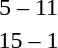<table style="text-align:center">
<tr>
<th width=200></th>
<th width=100></th>
<th width=200></th>
</tr>
<tr>
<td align=right></td>
<td>5 – 11</td>
<td align=left><strong></strong></td>
</tr>
<tr>
<td align=right><strong></strong></td>
<td>15 – 1</td>
<td align=left></td>
</tr>
</table>
